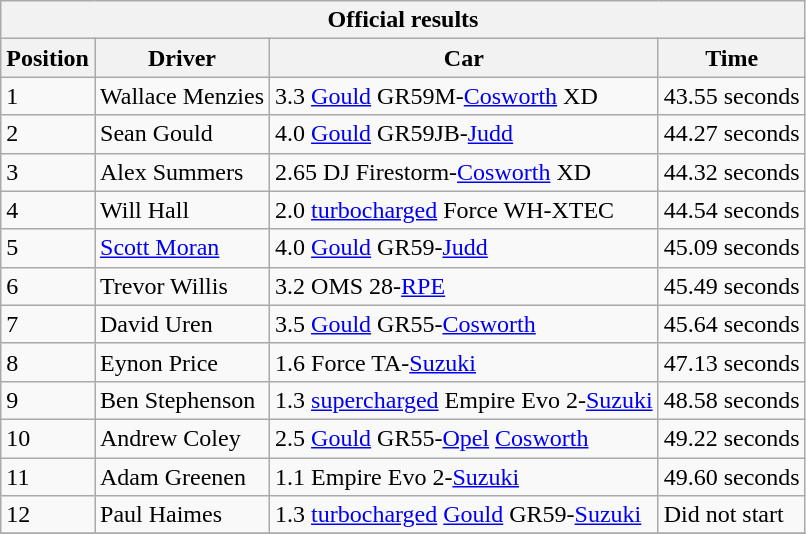<table class="wikitable" style="font-size: 100%">
<tr>
<th colspan=4>Official results</th>
</tr>
<tr>
<th>Position</th>
<th>Driver</th>
<th>Car</th>
<th>Time</th>
</tr>
<tr>
<td>1</td>
<td>Wallace Menzies</td>
<td>3.3 <a href='#'>Gould</a> GR59M-<a href='#'>Cosworth</a> XD</td>
<td>43.55 seconds</td>
</tr>
<tr>
<td>2</td>
<td>Sean Gould</td>
<td>4.0 <a href='#'>Gould</a> GR59JB-<a href='#'>Judd</a></td>
<td>44.27 seconds</td>
</tr>
<tr>
<td>3</td>
<td>Alex Summers</td>
<td>2.65 DJ Firestorm-<a href='#'>Cosworth</a> XD</td>
<td>44.32 seconds</td>
</tr>
<tr>
<td>4</td>
<td>Will Hall</td>
<td>2.0 <a href='#'>turbocharged</a> Force WH-XTEC</td>
<td>44.54 seconds</td>
</tr>
<tr>
<td>5</td>
<td><a href='#'>Scott Moran</a></td>
<td>4.0 <a href='#'>Gould</a> GR59-<a href='#'>Judd</a></td>
<td>45.09 seconds</td>
</tr>
<tr>
<td>6</td>
<td>Trevor Willis</td>
<td>3.2 OMS 28-<a href='#'>RPE</a></td>
<td>45.49 seconds</td>
</tr>
<tr>
<td>7</td>
<td>David Uren</td>
<td>3.5 <a href='#'>Gould</a> GR55-<a href='#'>Cosworth</a></td>
<td>45.64 seconds</td>
</tr>
<tr>
<td>8</td>
<td>Eynon Price</td>
<td>1.6 Force TA-<a href='#'>Suzuki</a></td>
<td>47.13 seconds</td>
</tr>
<tr>
<td>9</td>
<td>Ben Stephenson</td>
<td>1.3 <a href='#'>supercharged</a> Empire Evo 2-<a href='#'>Suzuki</a></td>
<td>48.58 seconds</td>
</tr>
<tr>
<td>10</td>
<td>Andrew Coley</td>
<td>2.5 <a href='#'>Gould</a> GR55-<a href='#'>Opel</a> <a href='#'>Cosworth</a></td>
<td>49.22 seconds</td>
</tr>
<tr>
<td>11</td>
<td>Adam Greenen</td>
<td>1.1 Empire Evo 2-<a href='#'>Suzuki</a></td>
<td>49.60 seconds</td>
</tr>
<tr>
<td>12</td>
<td>Paul Haimes</td>
<td>1.3 <a href='#'>turbocharged</a> <a href='#'>Gould</a> GR59-<a href='#'>Suzuki</a></td>
<td>Did not start</td>
</tr>
<tr>
</tr>
</table>
